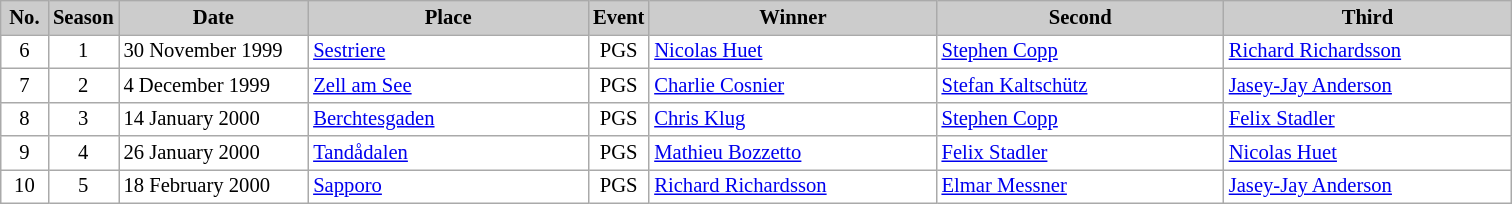<table class="wikitable plainrowheaders" style="background:#fff; font-size:86%; border:grey solid 1px; border-collapse:collapse;">
<tr style="background:#ccc; text-align:center;">
<th scope="col" style="background:#ccc; width:25px;">No.</th>
<th scope="col" style="background:#ccc; width:30px;">Season</th>
<th scope="col" style="background:#ccc; width:120px;">Date</th>
<th scope="col" style="background:#ccc; width:180px;">Place</th>
<th scope="col" style="background:#ccc; width:15px;">Event</th>
<th scope="col" style="background:#ccc; width:185px;">Winner</th>
<th scope="col" style="background:#ccc; width:185px;">Second</th>
<th scope="col" style="background:#ccc; width:185px;">Third</th>
</tr>
<tr>
<td align=center>6</td>
<td align=center>1</td>
<td>30 November 1999</td>
<td> <a href='#'>Sestriere</a></td>
<td align=center>PGS</td>
<td> <a href='#'>Nicolas Huet</a></td>
<td> <a href='#'>Stephen Copp</a></td>
<td> <a href='#'>Richard Richardsson</a></td>
</tr>
<tr>
<td align=center>7</td>
<td align=center>2</td>
<td>4 December 1999</td>
<td> <a href='#'>Zell am See</a></td>
<td align=center>PGS</td>
<td> <a href='#'>Charlie Cosnier</a></td>
<td> <a href='#'>Stefan Kaltschütz</a></td>
<td> <a href='#'>Jasey-Jay Anderson</a></td>
</tr>
<tr>
<td align=center>8</td>
<td align=center>3</td>
<td>14 January 2000</td>
<td> <a href='#'>Berchtesgaden</a></td>
<td align=center>PGS</td>
<td> <a href='#'>Chris Klug</a></td>
<td> <a href='#'>Stephen Copp</a></td>
<td> <a href='#'>Felix Stadler</a></td>
</tr>
<tr>
<td align=center>9</td>
<td align=center>4</td>
<td>26 January 2000</td>
<td> <a href='#'>Tandådalen</a></td>
<td align=center>PGS</td>
<td> <a href='#'>Mathieu Bozzetto</a></td>
<td> <a href='#'>Felix Stadler</a></td>
<td> <a href='#'>Nicolas Huet</a></td>
</tr>
<tr>
<td align=center>10</td>
<td align=center>5</td>
<td>18 February 2000</td>
<td> <a href='#'>Sapporo</a></td>
<td align=center>PGS</td>
<td> <a href='#'>Richard Richardsson</a></td>
<td> <a href='#'>Elmar Messner</a></td>
<td> <a href='#'>Jasey-Jay Anderson</a></td>
</tr>
</table>
